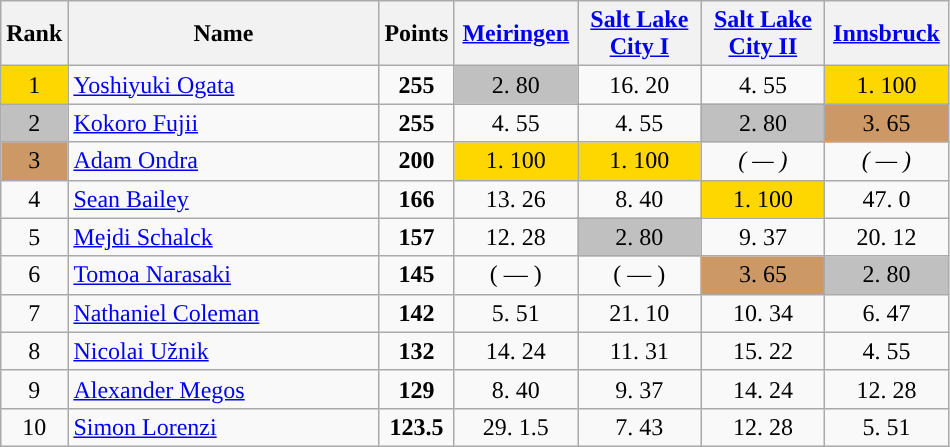<table class="wikitable sortable">
<tr>
<th>Rank</th>
<th width = "200">Name</th>
<th>Points</th>
<th width = "75" data-sort-type="number"><a href='#'>Meiringen</a></th>
<th width = "75" data-sort-type="number"><a href='#'>Salt Lake City I</a></th>
<th width = "75" data-sort-type="number"><a href='#'>Salt Lake City II</a></th>
<th width = "75" data-sort-type="number"><a href='#'>Innsbruck</a></th>
</tr>
<tr>
<td align="center" style="background: gold">1</td>
<td> <a href='#'>Yoshiyuki Ogata</a></td>
<td align="center"><strong>255</strong></td>
<td align="center" style="background: silver">2. 80</td>
<td align="center">16. 20</td>
<td align="center">4. 55</td>
<td align="center" style="background: gold">1. 100</td>
</tr>
<tr>
<td align="center" style="background: silver">2</td>
<td> <a href='#'>Kokoro Fujii</a></td>
<td align="center"><strong>255</strong></td>
<td align="center">4. 55</td>
<td align="center">4. 55</td>
<td align="center" style="background: silver">2. 80</td>
<td align="center" style="background: #cc9966">3. 65</td>
</tr>
<tr>
<td align="center" style="background: #cc9966">3</td>
<td> <a href='#'>Adam Ondra</a></td>
<td align="center"><strong>200</strong></td>
<td align="center" style="background: gold">1. 100</td>
<td align="center" style="background: gold">1. 100</td>
<td align="center"><em>( — )</em></td>
<td align="center"><em>( — )</em></td>
</tr>
<tr>
<td align="center">4</td>
<td> <a href='#'>Sean Bailey</a></td>
<td align="center"><strong>166</strong></td>
<td align="center">13. 26</td>
<td align="center">8. 40</td>
<td align="center" style="background: gold">1. 100</td>
<td align="center">47. 0</td>
</tr>
<tr>
<td align="center">5</td>
<td> <a href='#'>Mejdi Schalck</a></td>
<td align="center"><strong>157</strong></td>
<td align="center">12. 28</td>
<td align="center" style="background: silver">2. 80</td>
<td align="center">9. 37</td>
<td align="center">20. 12</td>
</tr>
<tr>
<td align="center">6</td>
<td> <a href='#'>Tomoa Narasaki</a></td>
<td align="center"><strong>145</strong></td>
<td align="center">( — )</td>
<td align="center">( — )</td>
<td align="center" style="background: #cc9966">3. 65</td>
<td align="center" style="background: silver">2. 80</td>
</tr>
<tr>
<td align="center">7</td>
<td> <a href='#'>Nathaniel Coleman</a></td>
<td align="center"><strong>142</strong></td>
<td align="center">5. 51</td>
<td align="center">21. 10</td>
<td align="center">10. 34</td>
<td align="center">6. 47</td>
</tr>
<tr>
<td align="center">8</td>
<td> <a href='#'>Nicolai Užnik</a></td>
<td align="center"><strong>132</strong></td>
<td align="center">14. 24</td>
<td align="center">11. 31</td>
<td align="center">15. 22</td>
<td align="center">4. 55</td>
</tr>
<tr>
<td align="center">9</td>
<td> <a href='#'>Alexander Megos</a></td>
<td align="center"><strong>129</strong></td>
<td align="center">8. 40</td>
<td align="center">9. 37</td>
<td align="center">14. 24</td>
<td align="center">12. 28</td>
</tr>
<tr>
<td align="center">10</td>
<td> <a href='#'>Simon Lorenzi</a></td>
<td align="center"><strong>123.5</strong></td>
<td align="center">29. 1.5</td>
<td align="center">7. 43</td>
<td align="center">12. 28</td>
<td align="center">5. 51</td>
</tr>
</table>
